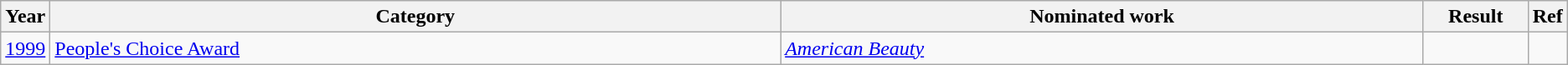<table class="wikitable sortable">
<tr>
<th scope="col" style="width:1em;">Year</th>
<th scope="col" style="width:40em;">Category</th>
<th scope="col" style="width:35em;">Nominated work</th>
<th scope="col" style="width:5em;">Result</th>
<th scope="col" style="width:1em;" class="unsortable">Ref</th>
</tr>
<tr>
<td><a href='#'>1999</a></td>
<td><a href='#'>People's Choice Award</a></td>
<td><em><a href='#'>American Beauty</a></em></td>
<td></td>
<td></td>
</tr>
</table>
